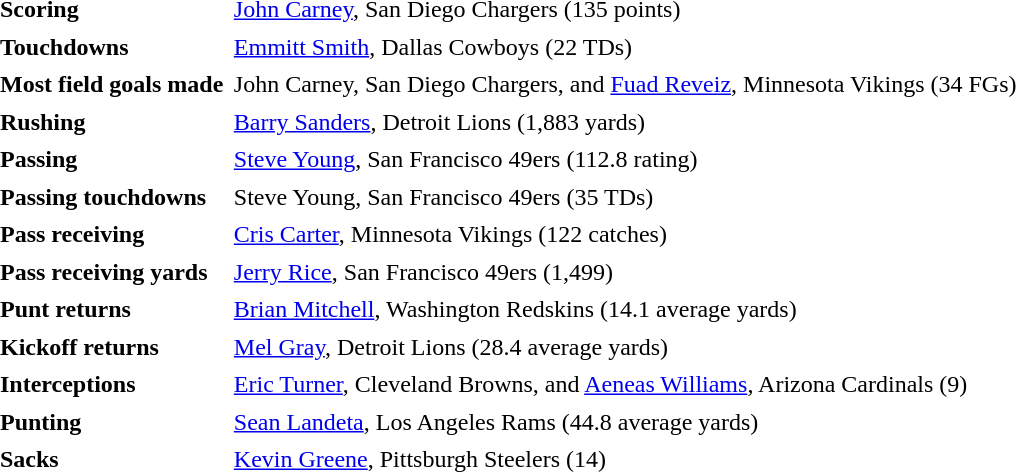<table cellpadding="3" cellspacing="1">
<tr>
<td><strong>Scoring</strong></td>
<td><a href='#'>John Carney</a>, San Diego Chargers (135 points)</td>
</tr>
<tr>
<td><strong>Touchdowns</strong></td>
<td><a href='#'>Emmitt Smith</a>, Dallas Cowboys (22 TDs)</td>
</tr>
<tr>
<td><strong>Most field goals made</strong></td>
<td>John Carney, San Diego Chargers, and <a href='#'>Fuad Reveiz</a>, Minnesota Vikings (34 FGs)</td>
</tr>
<tr>
<td><strong>Rushing</strong></td>
<td><a href='#'>Barry Sanders</a>, Detroit Lions (1,883 yards)</td>
</tr>
<tr>
<td><strong>Passing</strong></td>
<td><a href='#'>Steve Young</a>, San Francisco 49ers (112.8 rating)</td>
</tr>
<tr>
<td><strong>Passing touchdowns</strong></td>
<td>Steve Young, San Francisco 49ers (35 TDs)</td>
</tr>
<tr>
<td><strong>Pass receiving</strong></td>
<td><a href='#'>Cris Carter</a>, Minnesota Vikings (122 catches)</td>
</tr>
<tr>
<td><strong>Pass receiving yards</strong></td>
<td><a href='#'>Jerry Rice</a>, San Francisco 49ers (1,499)</td>
</tr>
<tr>
<td><strong>Punt returns</strong></td>
<td><a href='#'>Brian Mitchell</a>, Washington Redskins (14.1 average yards)</td>
</tr>
<tr>
<td><strong>Kickoff returns</strong></td>
<td><a href='#'>Mel Gray</a>, Detroit Lions (28.4 average yards)</td>
</tr>
<tr>
<td><strong>Interceptions</strong></td>
<td><a href='#'>Eric Turner</a>, Cleveland Browns, and <a href='#'>Aeneas Williams</a>, Arizona Cardinals (9)</td>
</tr>
<tr>
<td><strong>Punting</strong></td>
<td><a href='#'>Sean Landeta</a>, Los Angeles Rams (44.8 average yards)</td>
</tr>
<tr>
<td><strong>Sacks</strong></td>
<td><a href='#'>Kevin Greene</a>, Pittsburgh Steelers (14)</td>
</tr>
</table>
